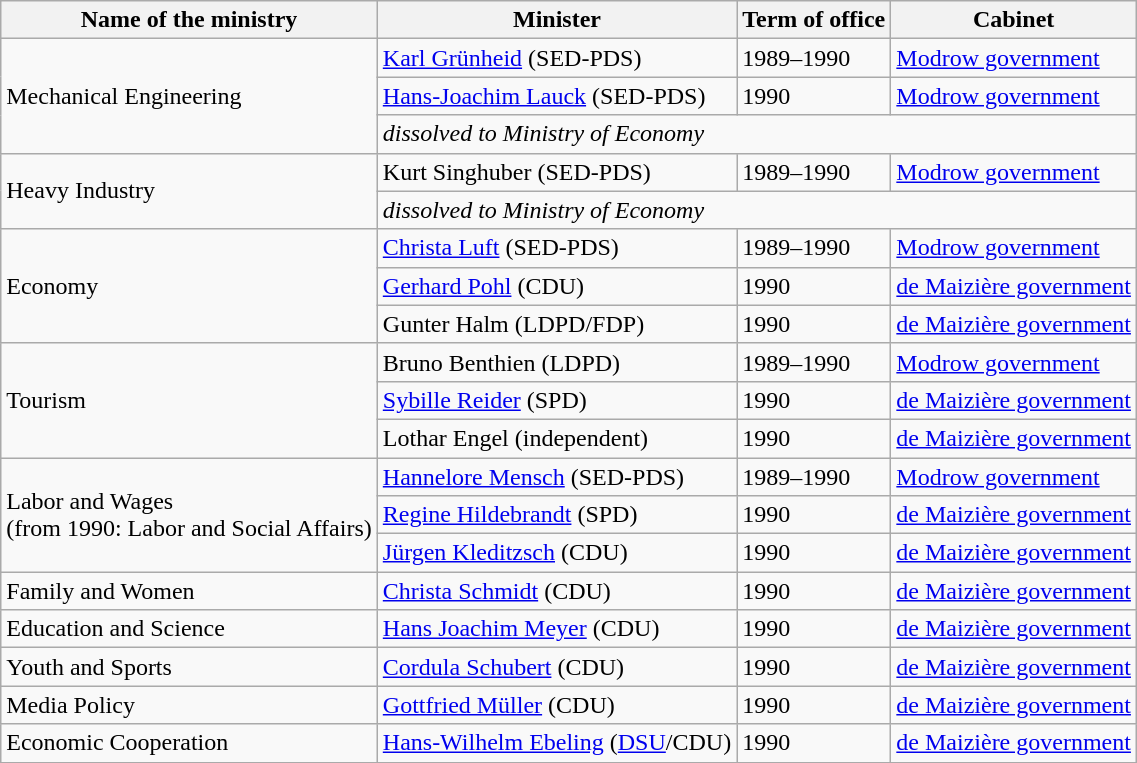<table class="wikitable sortable">
<tr>
<th>Name of the ministry</th>
<th>Minister</th>
<th>Term of office</th>
<th>Cabinet</th>
</tr>
<tr>
<td rowspan="3">Mechanical Engineering</td>
<td><a href='#'>Karl Grünheid</a> (SED-PDS)</td>
<td>1989–1990</td>
<td><a href='#'>Modrow government</a></td>
</tr>
<tr>
<td><a href='#'>Hans-Joachim Lauck</a> (SED-PDS)</td>
<td>1990</td>
<td><a href='#'>Modrow government</a></td>
</tr>
<tr>
<td colspan="3"><em>dissolved to Ministry of Economy</em></td>
</tr>
<tr>
<td rowspan="2">Heavy Industry</td>
<td>Kurt Singhuber (SED-PDS)</td>
<td>1989–1990</td>
<td><a href='#'>Modrow government</a></td>
</tr>
<tr>
<td colspan="3"><em>dissolved to Ministry of Economy</em></td>
</tr>
<tr>
<td rowspan="3">Economy</td>
<td><a href='#'>Christa Luft</a> (SED-PDS)</td>
<td>1989–1990</td>
<td><a href='#'>Modrow government</a></td>
</tr>
<tr>
<td><a href='#'>Gerhard Pohl</a> (CDU)</td>
<td>1990</td>
<td><a href='#'>de Maizière government</a></td>
</tr>
<tr>
<td>Gunter Halm (LDPD/FDP) </td>
<td>1990</td>
<td><a href='#'>de Maizière government</a></td>
</tr>
<tr>
<td rowspan="3">Tourism</td>
<td>Bruno Benthien (LDPD)</td>
<td>1989–1990</td>
<td><a href='#'>Modrow government</a></td>
</tr>
<tr>
<td><a href='#'>Sybille Reider</a> (SPD)</td>
<td>1990</td>
<td><a href='#'>de Maizière government</a></td>
</tr>
<tr>
<td>Lothar Engel (independent) </td>
<td>1990</td>
<td><a href='#'>de Maizière government</a></td>
</tr>
<tr>
<td rowspan="3">Labor and Wages<br>(from 1990: Labor and Social Affairs)</td>
<td><a href='#'>Hannelore Mensch</a> (SED-PDS)</td>
<td>1989–1990</td>
<td><a href='#'>Modrow government</a></td>
</tr>
<tr>
<td><a href='#'>Regine Hildebrandt</a> (SPD)</td>
<td>1990</td>
<td><a href='#'>de Maizière government</a></td>
</tr>
<tr>
<td><a href='#'>Jürgen Kleditzsch</a> (CDU) </td>
<td>1990</td>
<td><a href='#'>de Maizière government</a></td>
</tr>
<tr>
<td>Family and Women</td>
<td><a href='#'>Christa Schmidt</a> (CDU)</td>
<td>1990</td>
<td><a href='#'>de Maizière government</a></td>
</tr>
<tr>
<td>Education and Science</td>
<td><a href='#'>Hans Joachim Meyer</a> (CDU)</td>
<td>1990</td>
<td><a href='#'>de Maizière government</a></td>
</tr>
<tr>
<td>Youth and Sports</td>
<td><a href='#'>Cordula Schubert</a> (CDU)</td>
<td>1990</td>
<td><a href='#'>de Maizière government</a></td>
</tr>
<tr>
<td>Media Policy</td>
<td><a href='#'>Gottfried Müller</a> (CDU)</td>
<td>1990</td>
<td><a href='#'>de Maizière government</a></td>
</tr>
<tr>
<td>Economic Cooperation</td>
<td><a href='#'>Hans-Wilhelm Ebeling</a> (<a href='#'>DSU</a>/CDU)</td>
<td>1990</td>
<td><a href='#'>de Maizière government</a></td>
</tr>
</table>
